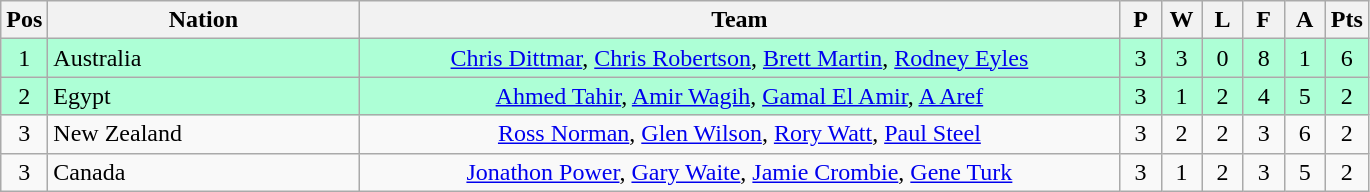<table class="wikitable" style="font-size: 100%">
<tr>
<th width=20>Pos</th>
<th width=200>Nation</th>
<th width=500>Team</th>
<th width=20>P</th>
<th width=20>W</th>
<th width=20>L</th>
<th width=20>F</th>
<th width=20>A</th>
<th width=20>Pts</th>
</tr>
<tr align=center style="background: #ADFFD6;">
<td>1</td>
<td align="left"> Australia</td>
<td><a href='#'>Chris Dittmar</a>, <a href='#'>Chris Robertson</a>, <a href='#'>Brett Martin</a>, <a href='#'>Rodney Eyles</a></td>
<td>3</td>
<td>3</td>
<td>0</td>
<td>8</td>
<td>1</td>
<td>6</td>
</tr>
<tr align=center style="background: #ADFFD6;">
<td>2</td>
<td align="left"> Egypt</td>
<td><a href='#'>Ahmed Tahir</a>, <a href='#'>Amir Wagih</a>, <a href='#'>Gamal El Amir</a>, <a href='#'>A Aref</a></td>
<td>3</td>
<td>1</td>
<td>2</td>
<td>4</td>
<td>5</td>
<td>2</td>
</tr>
<tr align=center>
<td>3</td>
<td align="left"> New Zealand</td>
<td><a href='#'>Ross Norman</a>, <a href='#'>Glen Wilson</a>, <a href='#'>Rory Watt</a>, <a href='#'>Paul Steel</a></td>
<td>3</td>
<td>2</td>
<td>2</td>
<td>3</td>
<td>6</td>
<td>2</td>
</tr>
<tr align=center>
<td>3</td>
<td align="left"> Canada</td>
<td><a href='#'>Jonathon Power</a>, <a href='#'>Gary Waite</a>, <a href='#'>Jamie Crombie</a>, <a href='#'>Gene Turk</a></td>
<td>3</td>
<td>1</td>
<td>2</td>
<td>3</td>
<td>5</td>
<td>2</td>
</tr>
</table>
